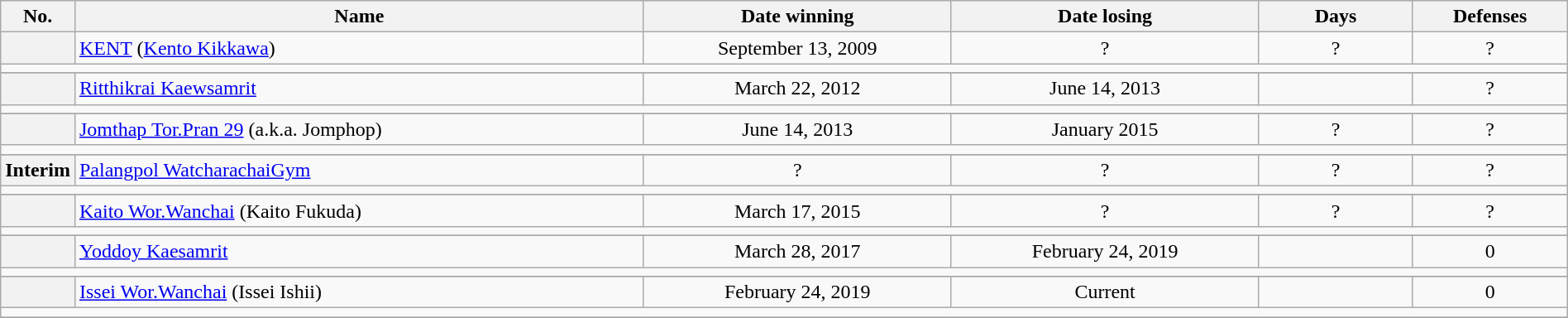<table class="wikitable" width=100%>
<tr>
<th style="width:1%;">No.</th>
<th style="width:37%;">Name</th>
<th style="width:20%;">Date winning</th>
<th style="width:20%;">Date losing</th>
<th data-sort-type="number" style="width:10%;">Days</th>
<th data-sort-type="number" style="width:10%;">Defenses</th>
</tr>
<tr align=center>
<th></th>
<td align=left> <a href='#'>KENT</a> (<a href='#'>Kento Kikkawa</a>)</td>
<td>September 13, 2009</td>
<td>?</td>
<td>?</td>
<td>?</td>
</tr>
<tr>
<td colspan="6"></td>
</tr>
<tr>
</tr>
<tr align=center>
<th></th>
<td align=left> <a href='#'>Ritthikrai Kaewsamrit</a></td>
<td>March 22, 2012</td>
<td>June 14, 2013</td>
<td></td>
<td>?</td>
</tr>
<tr>
<td colspan="6"></td>
</tr>
<tr>
</tr>
<tr align=center>
<th></th>
<td align=left> <a href='#'>Jomthap Tor.Pran 29</a> (a.k.a. Jomphop)</td>
<td>June 14, 2013</td>
<td>January 2015</td>
<td>?</td>
<td>?</td>
</tr>
<tr>
<td colspan="6"></td>
</tr>
<tr>
</tr>
<tr align=center>
<th>Interim</th>
<td align=left> <a href='#'>Palangpol WatcharachaiGym</a></td>
<td>?</td>
<td>?</td>
<td>?</td>
<td>?</td>
</tr>
<tr>
<td colspan="6"></td>
</tr>
<tr>
</tr>
<tr align=center>
<th></th>
<td align=left> <a href='#'>Kaito Wor.Wanchai</a> (Kaito Fukuda)</td>
<td>March 17, 2015</td>
<td>?</td>
<td>?</td>
<td>?</td>
</tr>
<tr>
<td colspan="6"></td>
</tr>
<tr>
</tr>
<tr align=center>
<th></th>
<td align=left> <a href='#'>Yoddoy Kaesamrit</a></td>
<td>March 28, 2017</td>
<td>February 24, 2019</td>
<td></td>
<td>0</td>
</tr>
<tr>
<td colspan="6"></td>
</tr>
<tr>
</tr>
<tr align=center>
<th></th>
<td align=left> <a href='#'>Issei Wor.Wanchai</a> (Issei Ishii)</td>
<td>February 24, 2019</td>
<td>Current</td>
<td></td>
<td>0</td>
</tr>
<tr>
<td colspan="6"></td>
</tr>
<tr>
</tr>
</table>
